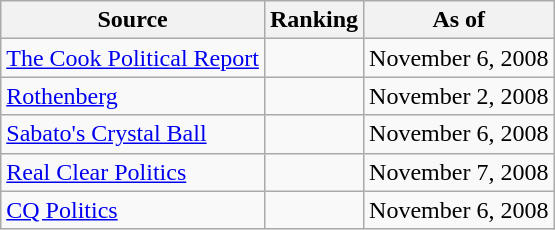<table class="wikitable" style="text-align:center">
<tr>
<th>Source</th>
<th>Ranking</th>
<th>As of</th>
</tr>
<tr>
<td align=left><a href='#'>The Cook Political Report</a></td>
<td></td>
<td>November 6, 2008</td>
</tr>
<tr>
<td align=left><a href='#'>Rothenberg</a></td>
<td></td>
<td>November 2, 2008</td>
</tr>
<tr>
<td align=left><a href='#'>Sabato's Crystal Ball</a></td>
<td></td>
<td>November 6, 2008</td>
</tr>
<tr>
<td align=left><a href='#'>Real Clear Politics</a></td>
<td></td>
<td>November 7, 2008</td>
</tr>
<tr>
<td align=left><a href='#'>CQ Politics</a></td>
<td></td>
<td>November 6, 2008</td>
</tr>
</table>
